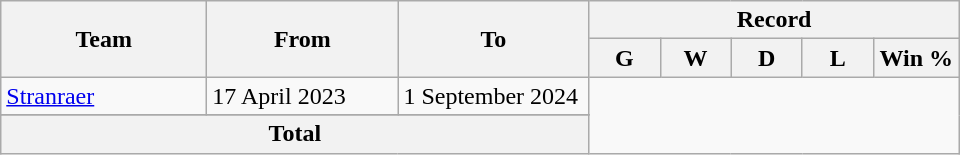<table class="wikitable" style="text-align: center">
<tr>
<th rowspan="2!" style="width:130px;">Team</th>
<th rowspan="2!" style="width:120px;">From</th>
<th rowspan="2!" style="width:120px;">To</th>
<th colspan=5>Record</th>
</tr>
<tr>
<th width=40>G</th>
<th width=40>W</th>
<th width=40>D</th>
<th width=40>L</th>
<th width=50>Win %</th>
</tr>
<tr>
<td align=left><a href='#'>Stranraer</a></td>
<td align=left>17 April 2023</td>
<td align=left>1 September 2024<br></td>
</tr>
<tr>
</tr>
<tr>
<th colspan=3>Total<br></th>
</tr>
</table>
